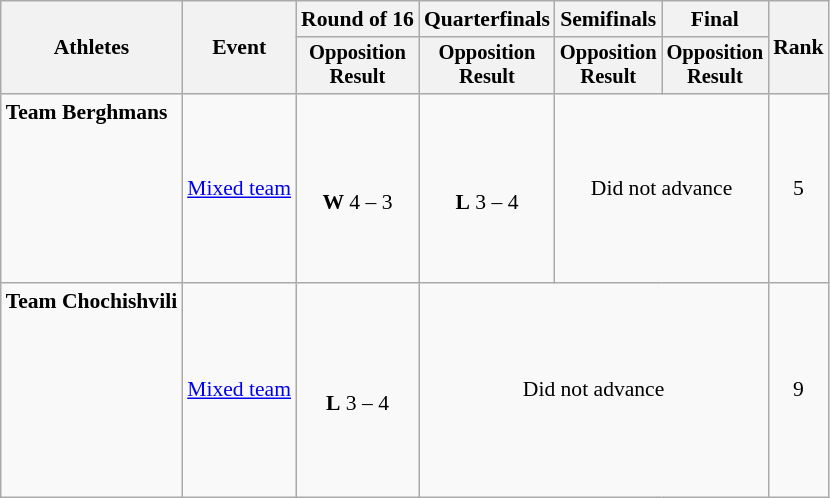<table class="wikitable" style="font-size:90%">
<tr>
<th rowspan="2">Athletes</th>
<th rowspan="2">Event</th>
<th>Round of 16</th>
<th>Quarterfinals</th>
<th>Semifinals</th>
<th>Final</th>
<th rowspan=2>Rank</th>
</tr>
<tr style="font-size:95%">
<th>Opposition<br>Result</th>
<th>Opposition<br>Result</th>
<th>Opposition<br>Result</th>
<th>Opposition<br>Result</th>
</tr>
<tr align=center>
<td align=left><strong>Team Berghmans</strong><br><br><br><br><br><br><br></td>
<td align=left><a href='#'>Mixed team</a></td>
<td><br><strong>W</strong> 4 – 3</td>
<td><br><strong>L</strong> 3 – 4</td>
<td colspan=2>Did not advance</td>
<td>5</td>
</tr>
<tr align=center>
<td align=left><strong>Team Chochishvili</strong><br><br><br><br><br><br><br><br></td>
<td align=left><a href='#'>Mixed team</a></td>
<td><br><strong>L</strong> 3 – 4</td>
<td colspan=3>Did not advance</td>
<td>9</td>
</tr>
</table>
